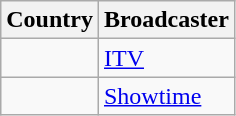<table class="wikitable">
<tr>
<th align=center>Country</th>
<th align=center>Broadcaster</th>
</tr>
<tr>
<td></td>
<td><a href='#'>ITV</a></td>
</tr>
<tr>
<td></td>
<td><a href='#'>Showtime</a></td>
</tr>
</table>
